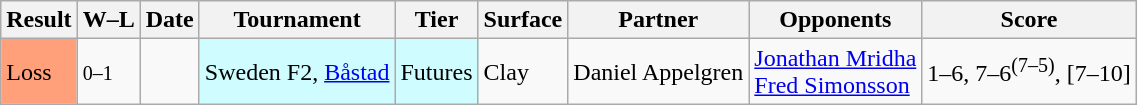<table class="sortable wikitable">
<tr>
<th>Result</th>
<th class="unsortable">W–L</th>
<th>Date</th>
<th>Tournament</th>
<th>Tier</th>
<th>Surface</th>
<th>Partner</th>
<th>Opponents</th>
<th class="unsortable">Score</th>
</tr>
<tr>
<td bgcolor=FFA07A>Loss</td>
<td><small>0–1</small></td>
<td></td>
<td style="background:#cffcff;">Sweden F2, <a href='#'>Båstad</a></td>
<td style="background:#cffcff;">Futures</td>
<td>Clay</td>
<td> Daniel Appelgren</td>
<td> <a href='#'>Jonathan Mridha</a><br> <a href='#'>Fred Simonsson</a></td>
<td>1–6, 7–6<sup>(7–5)</sup>, [7–10]</td>
</tr>
</table>
